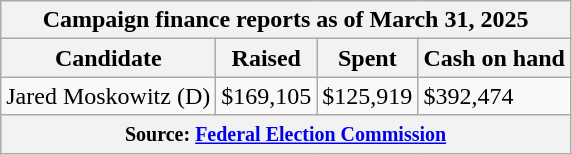<table class="wikitable sortable">
<tr>
<th colspan=4>Campaign finance reports as of March 31, 2025</th>
</tr>
<tr style="text-align:center;">
<th>Candidate</th>
<th>Raised</th>
<th>Spent</th>
<th>Cash on hand</th>
</tr>
<tr>
<td>Jared Moskowitz (D)</td>
<td>$169,105</td>
<td>$125,919</td>
<td>$392,474</td>
</tr>
<tr>
<th colspan="4"><small>Source: <a href='#'>Federal Election Commission</a></small></th>
</tr>
</table>
